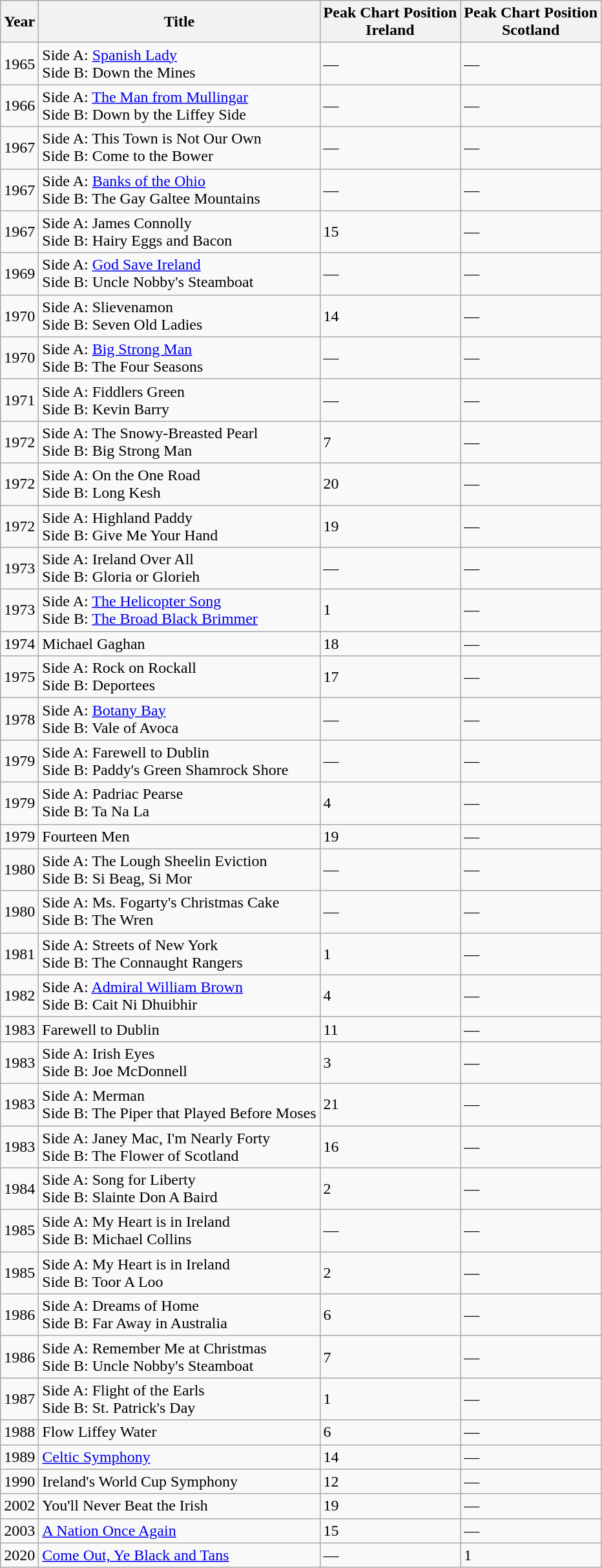<table class="wikitable" border="1">
<tr>
<th>Year</th>
<th>Title</th>
<th>Peak Chart Position<br>Ireland</th>
<th>Peak Chart Position<br>Scotland</th>
</tr>
<tr>
<td>1965</td>
<td>Side A: <a href='#'>Spanish Lady</a><br>Side B: Down the Mines</td>
<td>—</td>
<td>—</td>
</tr>
<tr>
<td>1966</td>
<td>Side A: <a href='#'>The Man from Mullingar</a><br>Side B: Down by the Liffey Side</td>
<td>—</td>
<td>—</td>
</tr>
<tr>
<td>1967</td>
<td>Side A: This Town is Not Our Own<br>Side B: Come to the Bower</td>
<td>—</td>
<td>—</td>
</tr>
<tr>
<td>1967</td>
<td>Side A: <a href='#'>Banks of the Ohio</a><br>Side B: The Gay Galtee Mountains</td>
<td>—</td>
<td>—</td>
</tr>
<tr>
<td>1967</td>
<td>Side A: James Connolly<br>Side B: Hairy Eggs and Bacon</td>
<td>15</td>
<td>—</td>
</tr>
<tr>
<td>1969</td>
<td>Side A: <a href='#'>God Save Ireland</a><br>Side B: Uncle Nobby's Steamboat</td>
<td>—</td>
<td>—</td>
</tr>
<tr>
<td>1970</td>
<td>Side A: Slievenamon<br>Side B: Seven Old Ladies</td>
<td>14</td>
<td>—</td>
</tr>
<tr>
<td>1970</td>
<td>Side A: <a href='#'>Big Strong Man</a><br>Side B: The Four Seasons</td>
<td>—</td>
<td>—</td>
</tr>
<tr>
<td>1971</td>
<td>Side A: Fiddlers Green<br>Side B: Kevin Barry</td>
<td>—</td>
<td>—</td>
</tr>
<tr>
<td>1972</td>
<td>Side A: The Snowy-Breasted Pearl<br>Side B: Big Strong Man</td>
<td>7</td>
<td>—</td>
</tr>
<tr>
<td>1972</td>
<td>Side A: On the One Road <br>Side B: Long Kesh</td>
<td>20</td>
<td>—</td>
</tr>
<tr>
<td>1972</td>
<td>Side A: Highland Paddy<br>Side B: Give Me Your Hand</td>
<td>19</td>
<td>—</td>
</tr>
<tr>
<td>1973</td>
<td>Side A: Ireland Over All<br>Side B: Gloria or Glorieh</td>
<td>—</td>
<td>—</td>
</tr>
<tr>
<td>1973</td>
<td>Side A: <a href='#'>The Helicopter Song</a><br>Side B: <a href='#'>The Broad Black Brimmer</a></td>
<td>1</td>
<td>—</td>
</tr>
<tr>
<td>1974</td>
<td>Michael Gaghan</td>
<td>18</td>
<td>—</td>
</tr>
<tr>
<td>1975</td>
<td>Side A: Rock on Rockall<br>Side B: Deportees</td>
<td>17</td>
<td>—</td>
</tr>
<tr>
<td>1978</td>
<td>Side A: <a href='#'>Botany Bay</a><br>Side B: Vale of Avoca</td>
<td>—</td>
<td>—</td>
</tr>
<tr>
<td>1979</td>
<td>Side A: Farewell to Dublin<br>Side B: Paddy's Green Shamrock Shore</td>
<td>—</td>
<td>—</td>
</tr>
<tr>
<td>1979</td>
<td>Side A: Padriac Pearse<br>Side B: Ta Na La</td>
<td>4</td>
<td>—</td>
</tr>
<tr>
<td>1979</td>
<td>Fourteen Men</td>
<td>19</td>
<td>—</td>
</tr>
<tr>
<td>1980</td>
<td>Side A: The Lough Sheelin Eviction<br>Side B: Si Beag, Si Mor</td>
<td>—</td>
<td>—</td>
</tr>
<tr>
<td>1980</td>
<td>Side A: Ms. Fogarty's Christmas Cake<br>Side B: The Wren</td>
<td>—</td>
<td>—</td>
</tr>
<tr>
<td>1981</td>
<td>Side A: Streets of New York<br>Side B: The Connaught Rangers</td>
<td>1</td>
<td>—</td>
</tr>
<tr>
<td>1982</td>
<td>Side A: <a href='#'>Admiral William Brown</a><br>Side B: Cait Ni Dhuibhir</td>
<td>4</td>
<td>—</td>
</tr>
<tr>
<td>1983</td>
<td>Farewell to Dublin</td>
<td>11</td>
<td>—</td>
</tr>
<tr>
<td>1983</td>
<td>Side A: Irish Eyes<br>Side B: Joe McDonnell</td>
<td>3</td>
<td>—</td>
</tr>
<tr>
<td>1983</td>
<td>Side A: Merman<br>Side B: The Piper that Played Before Moses</td>
<td>21</td>
<td>—</td>
</tr>
<tr>
<td>1983</td>
<td>Side A: Janey Mac, I'm Nearly Forty<br>Side B: The Flower of Scotland</td>
<td>16</td>
<td>—</td>
</tr>
<tr>
<td>1984</td>
<td>Side A: Song for Liberty<br>Side B: Slainte Don A Baird</td>
<td>2</td>
<td>—</td>
</tr>
<tr>
<td>1985</td>
<td>Side A: My Heart is in Ireland<br>Side B: Michael Collins</td>
<td>—</td>
<td>—</td>
</tr>
<tr>
<td>1985</td>
<td>Side A: My Heart is in Ireland<br>Side B: Toor A Loo</td>
<td>2</td>
<td>—</td>
</tr>
<tr>
<td>1986</td>
<td>Side A: Dreams of Home<br>Side B: Far Away in Australia</td>
<td>6</td>
<td>—</td>
</tr>
<tr>
<td>1986</td>
<td>Side A: Remember Me at Christmas<br>Side B: Uncle Nobby's Steamboat</td>
<td>7</td>
<td>—</td>
</tr>
<tr>
<td>1987</td>
<td>Side A: Flight of the Earls<br>Side B: St. Patrick's Day</td>
<td>1</td>
<td>—</td>
</tr>
<tr>
<td>1988</td>
<td>Flow Liffey Water</td>
<td>6</td>
<td>—</td>
</tr>
<tr>
<td>1989</td>
<td><a href='#'>Celtic Symphony</a></td>
<td>14</td>
<td>—</td>
</tr>
<tr>
<td>1990</td>
<td>Ireland's World Cup Symphony</td>
<td>12</td>
<td>—</td>
</tr>
<tr>
<td>2002</td>
<td>You'll Never Beat the Irish</td>
<td>19</td>
<td>—</td>
</tr>
<tr>
<td>2003</td>
<td><a href='#'>A Nation Once Again</a></td>
<td>15</td>
<td>—</td>
</tr>
<tr>
<td>2020</td>
<td><a href='#'>Come Out, Ye Black and Tans</a></td>
<td>—</td>
<td>1</td>
</tr>
</table>
